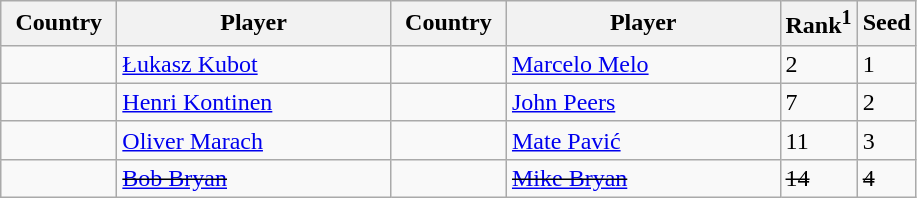<table class="sortable wikitable">
<tr>
<th width="70">Country</th>
<th width="175">Player</th>
<th width="70">Country</th>
<th width="175">Player</th>
<th>Rank<sup>1</sup></th>
<th>Seed</th>
</tr>
<tr>
<td></td>
<td><a href='#'>Łukasz Kubot</a></td>
<td></td>
<td><a href='#'>Marcelo Melo</a></td>
<td>2</td>
<td>1</td>
</tr>
<tr>
<td></td>
<td><a href='#'>Henri Kontinen</a></td>
<td></td>
<td><a href='#'>John Peers</a></td>
<td>7</td>
<td>2</td>
</tr>
<tr>
<td></td>
<td><a href='#'>Oliver Marach</a></td>
<td></td>
<td><a href='#'>Mate Pavić</a></td>
<td>11</td>
<td>3</td>
</tr>
<tr>
<td></td>
<td><s><a href='#'>Bob Bryan</a></s></td>
<td></td>
<td><s><a href='#'>Mike Bryan</a></s></td>
<td><s>14</s></td>
<td><s>4</s></td>
</tr>
</table>
